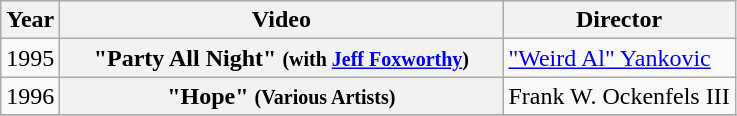<table class="wikitable plainrowheaders">
<tr>
<th>Year</th>
<th style="width:18em;">Video</th>
<th>Director</th>
</tr>
<tr>
<td>1995</td>
<th scope="row">"Party All Night" <small>(with <a href='#'>Jeff Foxworthy</a>)</small></th>
<td><a href='#'>"Weird Al" Yankovic</a></td>
</tr>
<tr>
<td>1996</td>
<th scope="row">"Hope" <small>(Various Artists)</small></th>
<td>Frank W. Ockenfels III</td>
</tr>
<tr>
</tr>
</table>
